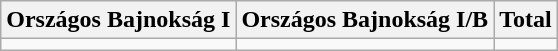<table class="wikitable">
<tr>
<th>Országos Bajnokság I</th>
<th>Országos Bajnokság I/B</th>
<th>Total</th>
</tr>
<tr>
<td></td>
<td></td>
<td></td>
</tr>
</table>
